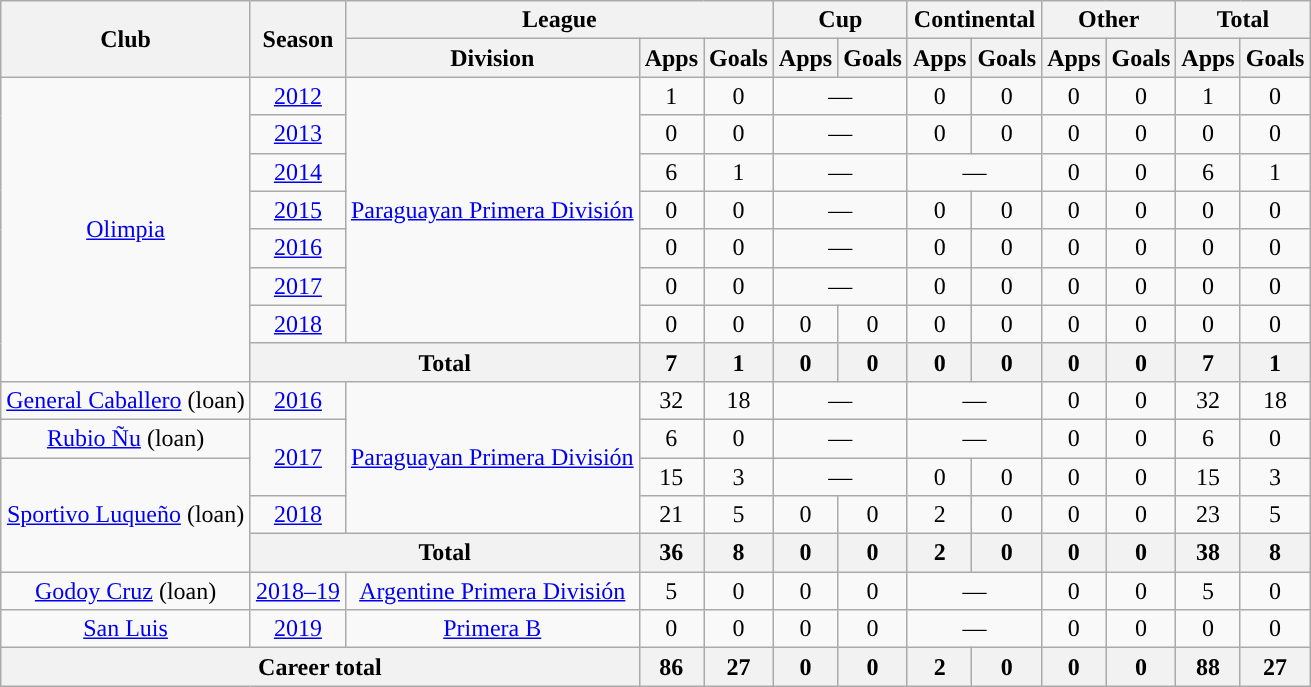<table class="wikitable" style="text-align:center">
<tr>
<th rowspan="2">Club</th>
<th rowspan="2">Season</th>
<th colspan="3">League</th>
<th colspan="2">Cup</th>
<th colspan="2">Continental</th>
<th colspan="2">Other</th>
<th colspan="2">Total</th>
</tr>
<tr>
<th>Division</th>
<th>Apps</th>
<th>Goals</th>
<th>Apps</th>
<th>Goals</th>
<th>Apps</th>
<th>Goals</th>
<th>Apps</th>
<th>Goals</th>
<th>Apps</th>
<th>Goals</th>
</tr>
<tr>
<td rowspan="8"><a href='#'>Olimpia</a></td>
<td><a href='#'>2012</a></td>
<td rowspan="7"><a href='#'>Paraguayan Primera División</a></td>
<td>1</td>
<td>0</td>
<td colspan="2">—</td>
<td>0</td>
<td>0</td>
<td>0</td>
<td>0</td>
<td>1</td>
<td>0</td>
</tr>
<tr>
<td><a href='#'>2013</a></td>
<td>0</td>
<td>0</td>
<td colspan="2">—</td>
<td>0</td>
<td>0</td>
<td>0</td>
<td>0</td>
<td>0</td>
<td>0</td>
</tr>
<tr>
<td><a href='#'>2014</a></td>
<td>6</td>
<td>1</td>
<td colspan="2">—</td>
<td colspan="2">—</td>
<td>0</td>
<td>0</td>
<td>6</td>
<td>1</td>
</tr>
<tr>
<td><a href='#'>2015</a></td>
<td>0</td>
<td>0</td>
<td colspan="2">—</td>
<td>0</td>
<td>0</td>
<td>0</td>
<td>0</td>
<td>0</td>
<td>0</td>
</tr>
<tr>
<td><a href='#'>2016</a></td>
<td>0</td>
<td>0</td>
<td colspan="2">—</td>
<td>0</td>
<td>0</td>
<td>0</td>
<td>0</td>
<td>0</td>
<td>0</td>
</tr>
<tr>
<td><a href='#'>2017</a></td>
<td>0</td>
<td>0</td>
<td colspan="2">—</td>
<td>0</td>
<td>0</td>
<td>0</td>
<td>0</td>
<td>0</td>
<td>0</td>
</tr>
<tr>
<td><a href='#'>2018</a></td>
<td>0</td>
<td>0</td>
<td>0</td>
<td>0</td>
<td>0</td>
<td>0</td>
<td>0</td>
<td>0</td>
<td>0</td>
<td>0</td>
</tr>
<tr>
<th colspan="2">Total</th>
<th>7</th>
<th>1</th>
<th>0</th>
<th>0</th>
<th>0</th>
<th>0</th>
<th>0</th>
<th>0</th>
<th>7</th>
<th>1</th>
</tr>
<tr>
<td rowspan="1"><a href='#'>General Caballero</a> (loan)</td>
<td><a href='#'>2016</a></td>
<td rowspan="4"><a href='#'>Paraguayan Primera División</a></td>
<td>32</td>
<td>18</td>
<td colspan="2">—</td>
<td colspan="2">—</td>
<td>0</td>
<td>0</td>
<td>32</td>
<td>18</td>
</tr>
<tr>
<td rowspan="1"><a href='#'>Rubio Ñu</a> (loan)</td>
<td rowspan="2"><a href='#'>2017</a></td>
<td>6</td>
<td>0</td>
<td colspan="2">—</td>
<td colspan="2">—</td>
<td>0</td>
<td>0</td>
<td>6</td>
<td>0</td>
</tr>
<tr>
<td rowspan="3"><a href='#'>Sportivo Luqueño</a> (loan)</td>
<td>15</td>
<td>3</td>
<td colspan="2">—</td>
<td>0</td>
<td>0</td>
<td>0</td>
<td>0</td>
<td>15</td>
<td>3</td>
</tr>
<tr>
<td><a href='#'>2018</a></td>
<td>21</td>
<td>5</td>
<td>0</td>
<td>0</td>
<td>2</td>
<td>0</td>
<td>0</td>
<td>0</td>
<td>23</td>
<td>5</td>
</tr>
<tr>
<th colspan="2">Total</th>
<th>36</th>
<th>8</th>
<th>0</th>
<th>0</th>
<th>2</th>
<th>0</th>
<th>0</th>
<th>0</th>
<th>38</th>
<th>8</th>
</tr>
<tr>
<td rowspan="1"><a href='#'>Godoy Cruz</a> (loan)</td>
<td><a href='#'>2018–19</a></td>
<td rowspan="1"><a href='#'>Argentine Primera División</a></td>
<td>5</td>
<td>0</td>
<td>0</td>
<td>0</td>
<td colspan="2">—</td>
<td>0</td>
<td>0</td>
<td>5</td>
<td>0</td>
</tr>
<tr>
<td rowspan="1"><a href='#'>San Luis</a></td>
<td><a href='#'>2019</a></td>
<td rowspan="1"><a href='#'>Primera B</a></td>
<td>0</td>
<td>0</td>
<td>0</td>
<td>0</td>
<td colspan="2">—</td>
<td>0</td>
<td>0</td>
<td>0</td>
<td>0</td>
</tr>
<tr>
<th colspan="3">Career total</th>
<th>86</th>
<th>27</th>
<th>0</th>
<th>0</th>
<th>2</th>
<th>0</th>
<th>0</th>
<th>0</th>
<th>88</th>
<th>27</th>
</tr>
</table>
